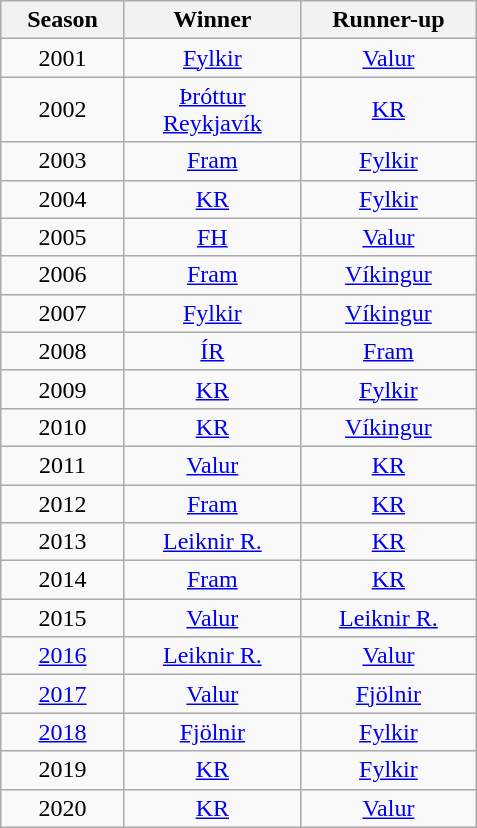<table class="wikitable sortable plainrowheaders" style="text-align: center;">
<tr>
<th width=75>Season</th>
<th width=110>Winner</th>
<th width=110>Runner-up</th>
</tr>
<tr>
<td>2001</td>
<td><a href='#'>Fylkir</a></td>
<td><a href='#'>Valur</a></td>
</tr>
<tr>
<td>2002</td>
<td><a href='#'>Þróttur Reykjavík</a></td>
<td><a href='#'>KR</a></td>
</tr>
<tr>
<td>2003</td>
<td><a href='#'>Fram</a></td>
<td><a href='#'>Fylkir</a></td>
</tr>
<tr>
<td>2004</td>
<td><a href='#'>KR</a></td>
<td><a href='#'>Fylkir</a></td>
</tr>
<tr>
<td>2005</td>
<td><a href='#'>FH</a></td>
<td><a href='#'>Valur</a></td>
</tr>
<tr>
<td>2006</td>
<td><a href='#'>Fram</a></td>
<td><a href='#'>Víkingur</a></td>
</tr>
<tr>
<td>2007</td>
<td><a href='#'>Fylkir</a></td>
<td><a href='#'>Víkingur</a></td>
</tr>
<tr>
<td>2008</td>
<td><a href='#'>ÍR</a></td>
<td><a href='#'>Fram</a></td>
</tr>
<tr>
<td>2009</td>
<td><a href='#'>KR</a></td>
<td><a href='#'>Fylkir</a></td>
</tr>
<tr>
<td>2010</td>
<td><a href='#'>KR</a></td>
<td><a href='#'>Víkingur</a></td>
</tr>
<tr>
<td>2011</td>
<td><a href='#'>Valur</a></td>
<td><a href='#'>KR</a></td>
</tr>
<tr>
<td>2012</td>
<td><a href='#'>Fram</a></td>
<td><a href='#'>KR</a></td>
</tr>
<tr>
<td>2013</td>
<td><a href='#'>Leiknir R.</a></td>
<td><a href='#'>KR</a></td>
</tr>
<tr>
<td>2014</td>
<td><a href='#'>Fram</a></td>
<td><a href='#'>KR</a></td>
</tr>
<tr>
<td>2015</td>
<td><a href='#'>Valur</a></td>
<td><a href='#'>Leiknir R.</a></td>
</tr>
<tr>
<td><a href='#'>2016</a></td>
<td><a href='#'>Leiknir R.</a></td>
<td><a href='#'>Valur</a></td>
</tr>
<tr>
<td><a href='#'>2017</a></td>
<td><a href='#'>Valur</a></td>
<td><a href='#'>Fjölnir</a></td>
</tr>
<tr>
<td><a href='#'>2018</a></td>
<td><a href='#'>Fjölnir</a></td>
<td><a href='#'>Fylkir</a></td>
</tr>
<tr>
<td>2019</td>
<td><a href='#'>KR</a></td>
<td><a href='#'>Fylkir</a></td>
</tr>
<tr>
<td>2020</td>
<td><a href='#'>KR</a></td>
<td><a href='#'>Valur</a></td>
</tr>
</table>
